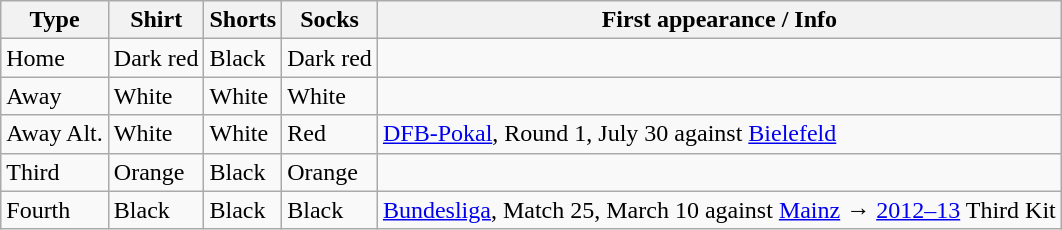<table class="wikitable">
<tr>
<th>Type</th>
<th>Shirt</th>
<th>Shorts</th>
<th>Socks</th>
<th>First appearance / Info</th>
</tr>
<tr>
<td>Home</td>
<td>Dark red</td>
<td>Black</td>
<td>Dark red</td>
<td></td>
</tr>
<tr>
<td>Away</td>
<td>White</td>
<td>White</td>
<td>White</td>
<td></td>
</tr>
<tr>
<td>Away Alt.</td>
<td>White</td>
<td>White</td>
<td>Red</td>
<td><a href='#'>DFB-Pokal</a>, Round 1, July 30 against <a href='#'>Bielefeld</a></td>
</tr>
<tr>
<td>Third</td>
<td>Orange</td>
<td>Black</td>
<td>Orange</td>
<td></td>
</tr>
<tr>
<td>Fourth</td>
<td>Black</td>
<td>Black</td>
<td>Black</td>
<td><a href='#'>Bundesliga</a>, Match 25, March 10 against <a href='#'>Mainz</a> → <a href='#'>2012–13</a> Third Kit</td>
</tr>
</table>
